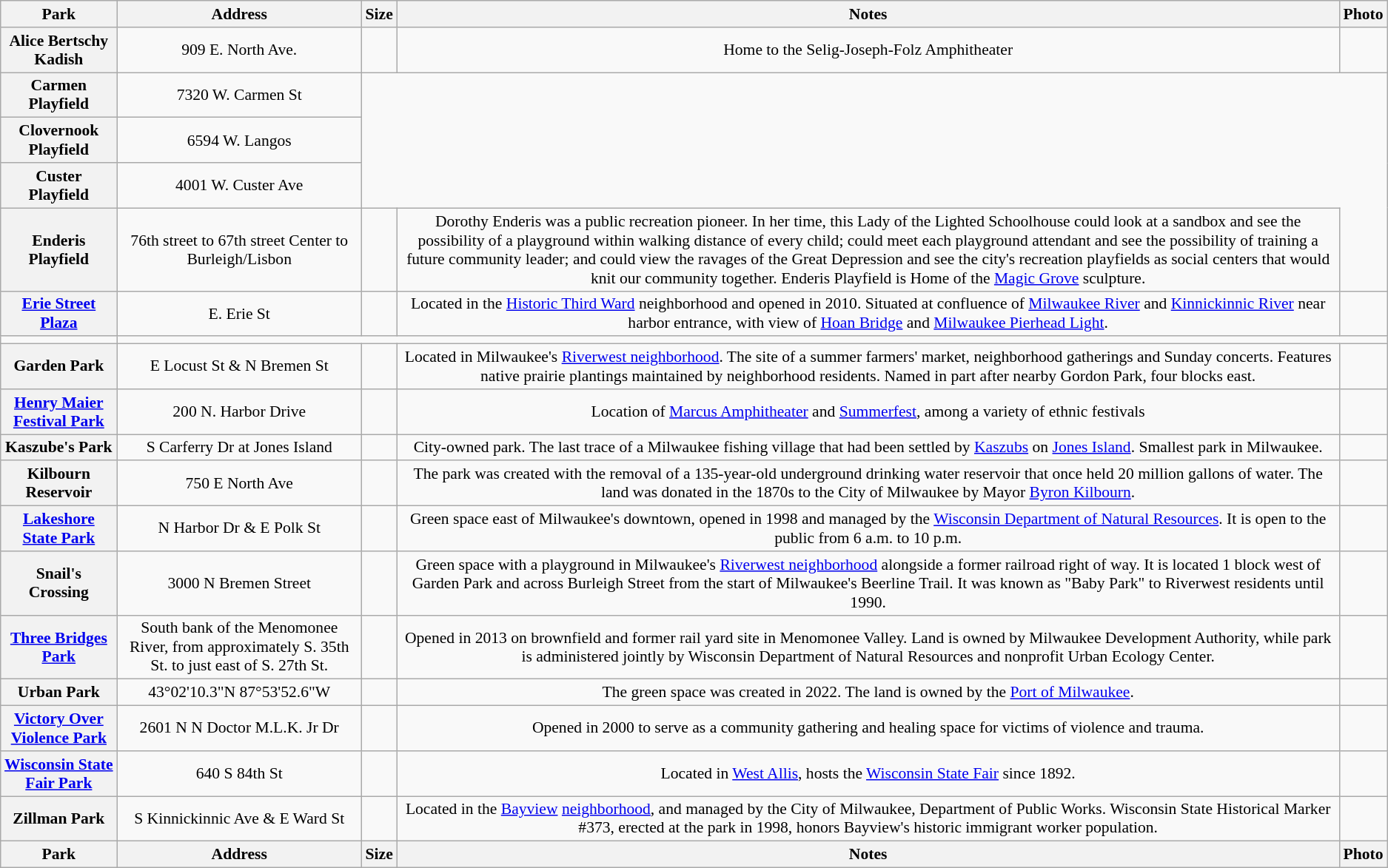<table class="wikitable" style="font-size: 90%; text-align: center; width: auto;">
<tr>
<th>Park</th>
<th>Address</th>
<th>Size</th>
<th>Notes</th>
<th>Photo</th>
</tr>
<tr>
<th>Alice Bertschy Kadish</th>
<td>909 E. North Ave.</td>
<td></td>
<td>Home to the Selig-Joseph-Folz Amphitheater</td>
<td></td>
</tr>
<tr>
<th>Carmen Playfield</th>
<td>7320 W. Carmen St</td>
</tr>
<tr>
<th>Clovernook Playfield</th>
<td>6594 W. Langos</td>
</tr>
<tr>
<th>Custer Playfield</th>
<td>4001 W. Custer Ave</td>
</tr>
<tr>
<th>Enderis Playfield</th>
<td>76th street to 67th street Center to Burleigh/Lisbon</td>
<td></td>
<td>Dorothy Enderis was a public recreation pioneer. In her time, this Lady of the Lighted Schoolhouse could look at a sandbox and see the possibility of a playground within walking distance of every child; could meet each playground attendant and see the possibility of training a future community leader; and could view the ravages of the Great Depression and see the city's recreation playfields as social centers that would knit our community together. Enderis Playfield is Home of the <a href='#'>Magic Grove</a> sculpture.</td>
</tr>
<tr>
<th><a href='#'>Erie Street Plaza</a></th>
<td>E. Erie St</td>
<td></td>
<td>Located in the <a href='#'>Historic Third Ward</a> neighborhood and opened in 2010. Situated at confluence of <a href='#'>Milwaukee River</a> and <a href='#'>Kinnickinnic River</a> near harbor entrance, with view of <a href='#'>Hoan Bridge</a> and <a href='#'>Milwaukee Pierhead Light</a>.</td>
<td></td>
</tr>
<tr>
<td></td>
</tr>
<tr>
<th>Garden Park</th>
<td>E Locust St & N Bremen St</td>
<td></td>
<td>Located in Milwaukee's <a href='#'>Riverwest neighborhood</a>. The site of a summer farmers' market, neighborhood gatherings and Sunday concerts.  Features native prairie plantings maintained by neighborhood residents.  Named in part after nearby Gordon Park, four blocks east.</td>
<td></td>
</tr>
<tr>
<th><a href='#'>Henry Maier Festival Park</a></th>
<td>200 N. Harbor Drive</td>
<td></td>
<td>Location of <a href='#'>Marcus Amphitheater</a> and <a href='#'>Summerfest</a>, among a variety of ethnic festivals</td>
<td></td>
</tr>
<tr>
<th>Kaszube's Park</th>
<td>S Carferry Dr at Jones Island</td>
<td></td>
<td>City-owned park. The last trace of a Milwaukee fishing village that had been settled by <a href='#'>Kaszubs</a> on <a href='#'>Jones Island</a>. Smallest park in Milwaukee.</td>
<td></td>
</tr>
<tr>
<th>Kilbourn Reservoir</th>
<td>750 E North Ave</td>
<td></td>
<td>The park was created with the removal of a 135-year-old underground drinking water reservoir that once held 20 million gallons of water. The land was donated in the 1870s to the City of Milwaukee by Mayor <a href='#'>Byron Kilbourn</a>.</td>
<td></td>
</tr>
<tr>
<th><a href='#'>Lakeshore State Park</a></th>
<td>N Harbor Dr & E Polk St</td>
<td></td>
<td>Green space east of Milwaukee's downtown, opened in 1998 and managed by the <a href='#'>Wisconsin Department of Natural Resources</a>. It is open to the public from 6 a.m. to 10 p.m.</td>
<td></td>
</tr>
<tr>
<th>Snail's Crossing</th>
<td>3000 N Bremen Street</td>
<td></td>
<td>Green space with a playground in Milwaukee's <a href='#'>Riverwest neighborhood</a> alongside a former railroad right of way.  It is located 1 block west of Garden Park and across Burleigh Street from the start of Milwaukee's Beerline Trail.  It was known as "Baby Park" to Riverwest residents until 1990.</td>
</tr>
<tr>
<th><a href='#'>Three Bridges Park</a></th>
<td>South bank of the Menomonee River, from approximately S. 35th St. to just east of S. 27th St.</td>
<td></td>
<td>Opened in 2013 on brownfield and former rail yard site in Menomonee Valley. Land is owned by Milwaukee Development Authority, while park is administered jointly by Wisconsin Department of Natural Resources and nonprofit Urban Ecology Center.</td>
<td></td>
</tr>
<tr>
<th>Urban Park</th>
<td>43°02'10.3"N 87°53'52.6"W</td>
<td></td>
<td>The green space was created in 2022. The land is owned by the <a href='#'>Port of Milwaukee</a>.</td>
<td></td>
</tr>
<tr>
<th><a href='#'>Victory Over Violence Park</a></th>
<td>2601 N N Doctor M.L.K. Jr Dr</td>
<td></td>
<td>Opened in 2000 to serve as a community gathering and healing space for victims of violence and trauma.</td>
<td></td>
</tr>
<tr>
<th><a href='#'>Wisconsin State Fair Park</a></th>
<td>640 S 84th St</td>
<td></td>
<td>Located in <a href='#'>West Allis</a>, hosts the <a href='#'>Wisconsin State Fair</a> since 1892.</td>
<td></td>
</tr>
<tr>
<th>Zillman Park</th>
<td>S Kinnickinnic Ave & E Ward St</td>
<td></td>
<td>Located in the <a href='#'>Bayview</a> <a href='#'>neighborhood</a>, and managed by the City of Milwaukee, Department of Public Works. Wisconsin State Historical Marker #373, erected at the park in 1998, honors Bayview's historic immigrant worker population.</td>
<td></td>
</tr>
<tr class="sortbottom">
<th>Park</th>
<th>Address</th>
<th>Size</th>
<th>Notes</th>
<th>Photo</th>
</tr>
</table>
